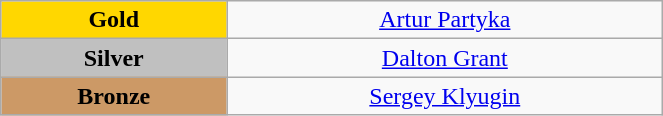<table class="wikitable" style=" text-align:center; " width="35%">
<tr>
<td bgcolor="gold"><strong>Gold</strong></td>
<td><a href='#'>Artur Partyka</a><br>  <small><em></em></small></td>
</tr>
<tr>
<td bgcolor="silver"><strong>Silver</strong></td>
<td><a href='#'>Dalton Grant</a><br> <small><em></em></small></td>
</tr>
<tr>
<td bgcolor="CC9966"><strong>Bronze</strong></td>
<td><a href='#'>Sergey Klyugin</a><br>  <small><em></em></small></td>
</tr>
</table>
